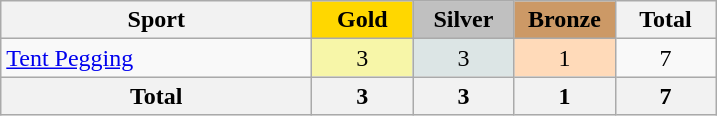<table class="wikitable sortable" style="text-align:center;">
<tr>
<th width=200>Sport</th>
<td bgcolor=gold width=60><strong>Gold</strong></td>
<td bgcolor=silver width=60><strong>Silver</strong></td>
<td bgcolor=#cc9966 width=60><strong>Bronze</strong></td>
<th width=60>Total</th>
</tr>
<tr>
<td align=left><a href='#'>Tent Pegging</a></td>
<td bgcolor=#F7F6A8>3</td>
<td bgcolor=#dce5e5>3</td>
<td bgcolor=#ffdab9>1</td>
<td>7</td>
</tr>
<tr>
<th>Total</th>
<th>3</th>
<th>3</th>
<th>1</th>
<th>7</th>
</tr>
</table>
